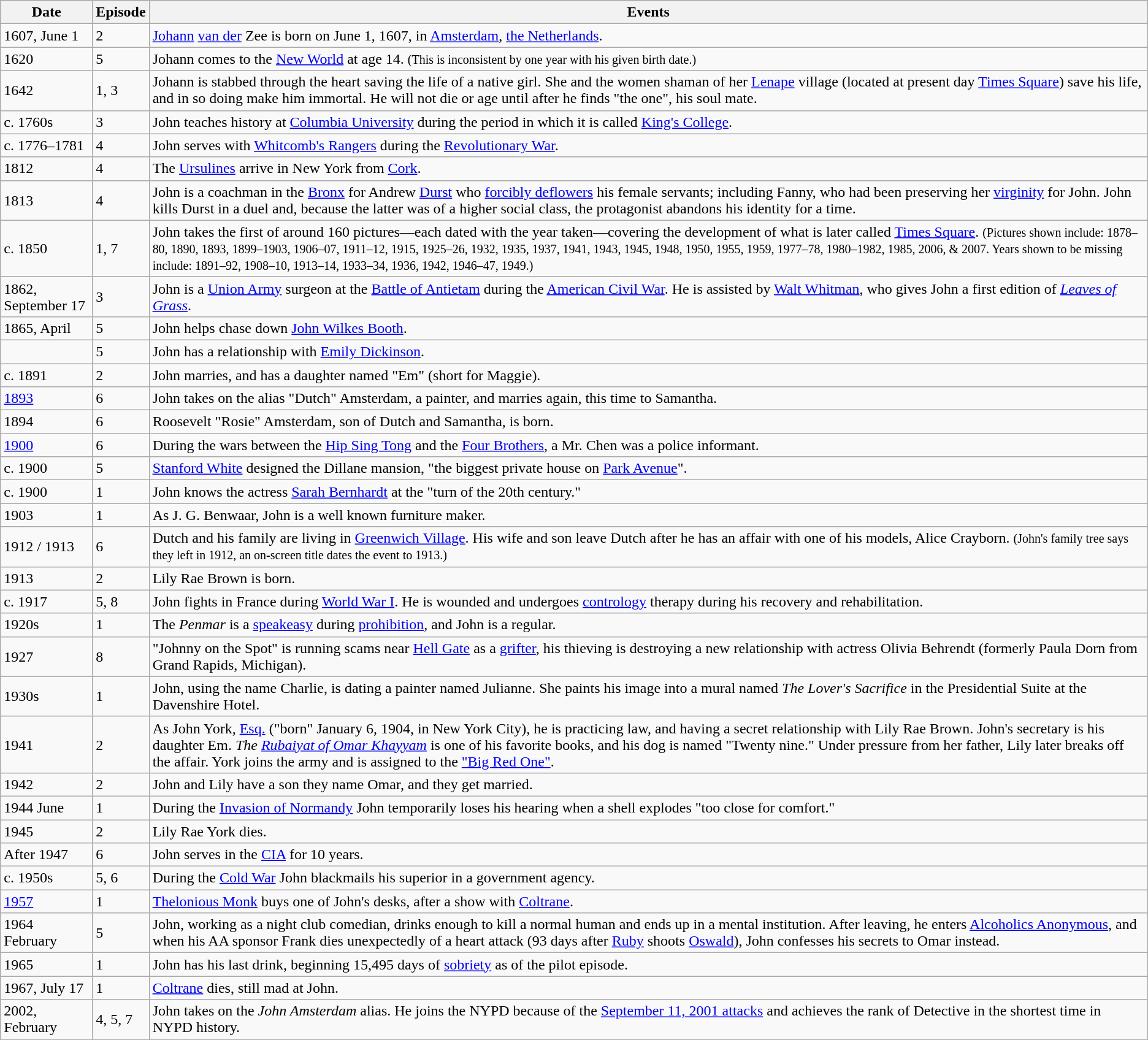<table class="wikitable">
<tr>
<th width:15%">Date</th>
<th>Episode</th>
<th>Events</th>
</tr>
<tr>
<td>1607, June 1</td>
<td>2</td>
<td><a href='#'>Johann</a> <a href='#'>van der</a> Zee is born on June 1, 1607, in <a href='#'>Amsterdam</a>, <a href='#'>the Netherlands</a>. </td>
</tr>
<tr>
<td>1620</td>
<td>5</td>
<td>Johann comes to the <a href='#'>New World</a> at age 14. <small>(This is inconsistent by one year with his given birth date.)</small></td>
</tr>
<tr>
<td>1642</td>
<td>1, 3</td>
<td>Johann is stabbed through the heart saving the life of a native girl. She and the women shaman of her <a href='#'>Lenape</a> village (located at present day <a href='#'>Times Square</a>) save his life, and in so doing make him immortal. He will not die or age until after he finds "the one", his soul mate.</td>
</tr>
<tr>
<td>c. 1760s</td>
<td>3</td>
<td>John teaches history at <a href='#'>Columbia University</a> during the period in which it is called <a href='#'>King's College</a>.</td>
</tr>
<tr>
<td>c. 1776–1781</td>
<td>4</td>
<td>John serves with <a href='#'>Whitcomb's Rangers</a> during the <a href='#'>Revolutionary War</a>.</td>
</tr>
<tr>
<td>1812</td>
<td>4</td>
<td>The <a href='#'>Ursulines</a> arrive in New York from <a href='#'>Cork</a>.</td>
</tr>
<tr>
<td>1813</td>
<td>4</td>
<td>John is a coachman in the <a href='#'>Bronx</a> for Andrew <a href='#'>Durst</a> who <a href='#'>forcibly deflowers</a> his female servants; including Fanny, who had been preserving her <a href='#'>virginity</a> for John. John kills Durst in a duel and, because the latter was of a higher social class, the protagonist abandons his identity for a time.</td>
</tr>
<tr>
<td>c. 1850</td>
<td>1, 7</td>
<td>John takes the first of around 160 pictures—each dated with the year taken—covering the development of what is later called <a href='#'>Times Square</a>. <small>(Pictures shown include: 1878–80, 1890, 1893, 1899–1903, 1906–07, 1911–12, 1915, 1925–26, 1932, 1935, 1937, 1941, 1943, 1945, 1948, 1950, 1955, 1959, 1977–78, 1980–1982, 1985, 2006, & 2007. Years shown to be missing include: 1891–92, 1908–10, 1913–14, 1933–34, 1936, 1942, 1946–47, 1949.)</small> </td>
</tr>
<tr>
<td>1862, September 17</td>
<td>3</td>
<td>John is a <a href='#'>Union Army</a> surgeon at the <a href='#'>Battle of Antietam</a> during the <a href='#'>American Civil War</a>. He is assisted by <a href='#'>Walt Whitman</a>, who gives John a first edition of <em><a href='#'>Leaves of Grass</a></em>.</td>
</tr>
<tr>
<td>1865, April</td>
<td>5</td>
<td>John helps chase down <a href='#'>John Wilkes Booth</a>.</td>
</tr>
<tr>
<td></td>
<td>5</td>
<td>John has a relationship with <a href='#'>Emily Dickinson</a>.</td>
</tr>
<tr>
<td>c. 1891</td>
<td>2</td>
<td>John marries, and has a daughter named "Em" (short for Maggie).</td>
</tr>
<tr>
<td><a href='#'>1893</a></td>
<td>6</td>
<td>John takes on the alias "Dutch" Amsterdam, a painter, and marries again, this time to Samantha.</td>
</tr>
<tr>
<td>1894</td>
<td>6</td>
<td>Roosevelt "Rosie" Amsterdam, son of Dutch and Samantha, is born.</td>
</tr>
<tr>
<td><a href='#'>1900</a></td>
<td>6</td>
<td>During the wars between the <a href='#'>Hip Sing Tong</a> and the <a href='#'>Four Brothers</a>, a Mr. Chen was a police informant.</td>
</tr>
<tr>
<td>c. 1900</td>
<td>5</td>
<td><a href='#'>Stanford White</a> designed the Dillane mansion, "the biggest private house on <a href='#'>Park Avenue</a>".</td>
</tr>
<tr>
<td>c. 1900</td>
<td>1</td>
<td>John knows the actress <a href='#'>Sarah Bernhardt</a> at the "turn of the 20th century."</td>
</tr>
<tr>
<td>1903</td>
<td>1</td>
<td>As J. G. Benwaar, John is a well known furniture maker.</td>
</tr>
<tr>
<td>1912 / 1913</td>
<td>6</td>
<td>Dutch and his family are living in <a href='#'>Greenwich Village</a>. His wife and son leave Dutch after he has an affair with one of his models, Alice Crayborn. <small>(John's family tree says they left in 1912, an on-screen title dates the event to 1913.)</small></td>
</tr>
<tr>
<td>1913</td>
<td>2</td>
<td>Lily Rae Brown is born.</td>
</tr>
<tr>
<td>c. 1917</td>
<td>5, 8</td>
<td>John fights in France during <a href='#'>World War I</a>. He is wounded and undergoes <a href='#'>contrology</a> therapy during his recovery and rehabilitation.</td>
</tr>
<tr>
<td>1920s</td>
<td>1</td>
<td>The <em>Penmar</em> is a <a href='#'>speakeasy</a> during <a href='#'>prohibition</a>, and John is a regular.</td>
</tr>
<tr>
<td>1927</td>
<td>8</td>
<td>"Johnny on the Spot" is running scams near <a href='#'>Hell Gate</a> as a <a href='#'>grifter</a>, his thieving is destroying a new relationship with actress Olivia Behrendt (formerly Paula Dorn from Grand Rapids, Michigan).</td>
</tr>
<tr>
<td>1930s</td>
<td>1</td>
<td>John, using the name Charlie, is dating a painter named Julianne. She paints his image into a mural named <em>The Lover's Sacrifice</em> in the Presidential Suite at the Davenshire Hotel.</td>
</tr>
<tr>
<td>1941</td>
<td>2</td>
<td>As John York, <a href='#'>Esq.</a> ("born" January 6, 1904, in New York City), he is practicing law, and having a secret relationship with Lily Rae Brown. John's secretary is his daughter Em. <em>The <a href='#'>Rubaiyat of Omar Khayyam</a></em> is one of his favorite books, and his dog is named "Twenty nine." Under pressure from her father, Lily later breaks off the affair. York joins the army and is assigned to the <a href='#'>"Big Red One"</a>.</td>
</tr>
<tr>
<td>1942</td>
<td>2</td>
<td>John and Lily have a son they name Omar, and they get married.</td>
</tr>
<tr>
<td>1944 June</td>
<td>1</td>
<td>During the <a href='#'>Invasion of Normandy</a> John temporarily loses his hearing when a shell explodes "too close for comfort."</td>
</tr>
<tr>
<td>1945</td>
<td>2</td>
<td>Lily Rae York dies.</td>
</tr>
<tr>
<td>After 1947</td>
<td>6</td>
<td>John serves in the <a href='#'>CIA</a> for 10 years.</td>
</tr>
<tr>
<td>c. 1950s</td>
<td>5, 6</td>
<td>During the <a href='#'>Cold War</a> John blackmails his superior in a government agency.</td>
</tr>
<tr>
<td><a href='#'>1957</a></td>
<td>1</td>
<td><a href='#'>Thelonious Monk</a> buys one of John's desks, after a show with <a href='#'>Coltrane</a>.</td>
</tr>
<tr>
<td>1964 February</td>
<td>5</td>
<td>John, working as a night club comedian, drinks enough to kill a normal human and ends up in a mental institution. After leaving, he enters <a href='#'>Alcoholics Anonymous</a>, and when his AA sponsor Frank dies unexpectedly of a heart attack (93 days after <a href='#'>Ruby</a> shoots <a href='#'>Oswald</a>), John confesses his secrets to Omar instead.</td>
</tr>
<tr>
<td>1965</td>
<td>1</td>
<td>John has his last drink, beginning 15,495 days of <a href='#'>sobriety</a> as of the pilot episode.</td>
</tr>
<tr>
<td>1967, July 17</td>
<td>1</td>
<td><a href='#'>Coltrane</a> dies, still mad at John.</td>
</tr>
<tr>
<td>2002, February</td>
<td>4, 5, 7</td>
<td>John takes on the <em>John Amsterdam</em> alias. He joins the NYPD because of the <a href='#'>September 11, 2001 attacks</a> and achieves the rank of Detective in the shortest time in NYPD history.</td>
</tr>
</table>
